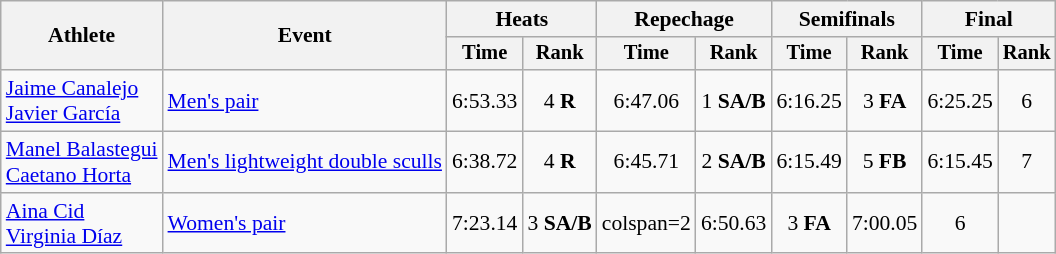<table class="wikitable" style="font-size:90%">
<tr>
<th rowspan="2">Athlete</th>
<th rowspan="2">Event</th>
<th colspan="2">Heats</th>
<th colspan="2">Repechage</th>
<th colspan="2">Semifinals</th>
<th colspan="2">Final</th>
</tr>
<tr style="font-size:95%">
<th>Time</th>
<th>Rank</th>
<th>Time</th>
<th>Rank</th>
<th>Time</th>
<th>Rank</th>
<th>Time</th>
<th>Rank</th>
</tr>
<tr align=center>
<td align=left><a href='#'>Jaime Canalejo</a><br><a href='#'>Javier García</a></td>
<td align=left><a href='#'>Men's pair</a></td>
<td>6:53.33</td>
<td>4 <strong>R</strong></td>
<td>6:47.06</td>
<td>1 <strong>SA/B</strong></td>
<td>6:16.25</td>
<td>3 <strong>FA</strong></td>
<td>6:25.25</td>
<td>6</td>
</tr>
<tr align=center>
<td align=left><a href='#'>Manel Balastegui</a><br><a href='#'>Caetano Horta</a></td>
<td align=left><a href='#'>Men's lightweight double sculls</a></td>
<td>6:38.72</td>
<td>4 <strong>R</strong></td>
<td>6:45.71</td>
<td>2 <strong>SA/B</strong></td>
<td>6:15.49</td>
<td>5 <strong>FB</strong></td>
<td>6:15.45</td>
<td>7</td>
</tr>
<tr align=center>
<td align=left><a href='#'>Aina Cid</a><br><a href='#'>Virginia Díaz</a></td>
<td align=left><a href='#'>Women's pair</a></td>
<td>7:23.14</td>
<td>3 <strong>SA/B</strong></td>
<td>colspan=2 </td>
<td>6:50.63</td>
<td>3 <strong>FA</strong></td>
<td>7:00.05</td>
<td>6</td>
</tr>
</table>
